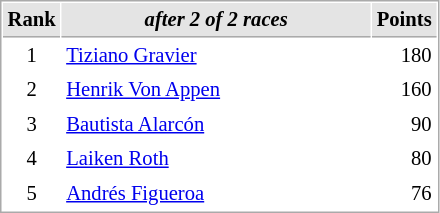<table cellspacing="1" cellpadding="3" style="border:1px solid #aaa; font-size:86%;">
<tr style="background:#e4e4e4;">
<th style="border-bottom:1px solid #aaa; width:10px;">Rank</th>
<th style="border-bottom:1px solid #aaa; width:200px; white-space:nowrap;"><em>after 2 of 2 races</em></th>
<th style="border-bottom:1px solid #aaa; width:20px;">Points</th>
</tr>
<tr>
<td style="text-align:center;">1</td>
<td> <a href='#'>Tiziano Gravier</a></td>
<td align="right">180</td>
</tr>
<tr>
<td style="text-align:center;">2</td>
<td> <a href='#'>Henrik Von Appen</a></td>
<td align="right">160</td>
</tr>
<tr>
<td style="text-align:center;">3</td>
<td> <a href='#'>Bautista Alarcón</a></td>
<td align="right">90</td>
</tr>
<tr>
<td style="text-align:center;">4</td>
<td> <a href='#'>Laiken Roth</a></td>
<td align="right">80</td>
</tr>
<tr>
<td style="text-align:center;">5</td>
<td> <a href='#'>Andrés Figueroa</a></td>
<td align="right">76</td>
</tr>
</table>
